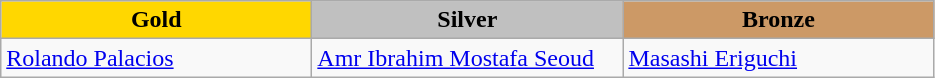<table class="wikitable" style="text-align:left">
<tr align="center">
<td width=200 bgcolor=gold><strong>Gold</strong></td>
<td width=200 bgcolor=silver><strong>Silver</strong></td>
<td width=200 bgcolor=CC9966><strong>Bronze</strong></td>
</tr>
<tr>
<td><a href='#'>Rolando Palacios</a><br><em></em></td>
<td><a href='#'>Amr Ibrahim Mostafa Seoud</a><br><em></em></td>
<td><a href='#'>Masashi Eriguchi</a><br><em></em></td>
</tr>
</table>
